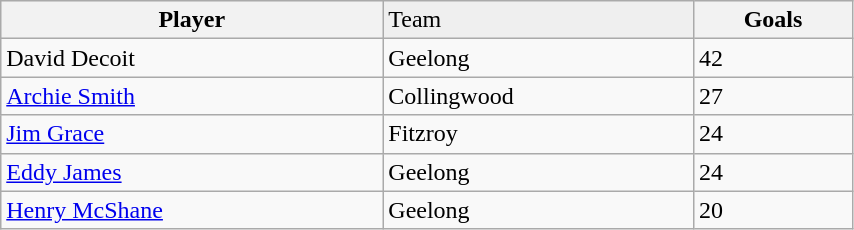<table class="wikitable sortable" style="width:45%;">
<tr style="background:#efefef;">
<th>Player</th>
<td>Team</td>
<th>Goals</th>
</tr>
<tr>
<td>David Decoit</td>
<td>Geelong</td>
<td>42</td>
</tr>
<tr>
<td><a href='#'>Archie Smith</a></td>
<td>Collingwood</td>
<td>27</td>
</tr>
<tr>
<td><a href='#'>Jim Grace</a></td>
<td>Fitzroy</td>
<td>24</td>
</tr>
<tr>
<td><a href='#'>Eddy James</a></td>
<td>Geelong</td>
<td>24</td>
</tr>
<tr>
<td><a href='#'>Henry McShane</a></td>
<td>Geelong</td>
<td>20</td>
</tr>
</table>
